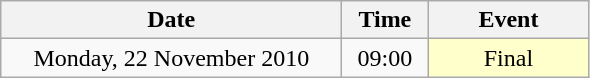<table class = "wikitable" style="text-align:center;">
<tr>
<th width=220>Date</th>
<th width=50>Time</th>
<th width=100>Event</th>
</tr>
<tr>
<td>Monday, 22 November 2010</td>
<td>09:00</td>
<td bgcolor=ffffcc>Final</td>
</tr>
</table>
